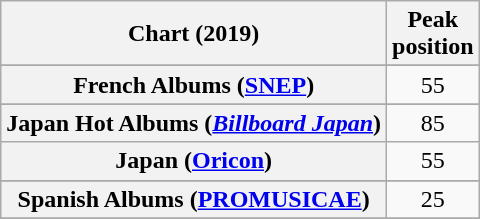<table class="wikitable sortable plainrowheaders" style="text-align:center">
<tr>
<th scope="col">Chart (2019)</th>
<th scope="col">Peak<br>position</th>
</tr>
<tr>
</tr>
<tr>
</tr>
<tr>
</tr>
<tr>
</tr>
<tr>
</tr>
<tr>
</tr>
<tr>
<th scope="row">French Albums (<a href='#'>SNEP</a>)</th>
<td>55</td>
</tr>
<tr>
</tr>
<tr>
</tr>
<tr>
</tr>
<tr>
<th scope="row">Japan Hot Albums (<em><a href='#'>Billboard Japan</a></em>)</th>
<td>85</td>
</tr>
<tr>
<th scope="row">Japan (<a href='#'>Oricon</a>)</th>
<td>55</td>
</tr>
<tr>
</tr>
<tr>
</tr>
<tr>
<th scope="row">Spanish Albums (<a href='#'>PROMUSICAE</a>)</th>
<td>25</td>
</tr>
<tr>
</tr>
<tr>
</tr>
<tr>
</tr>
<tr>
</tr>
<tr>
</tr>
<tr>
</tr>
<tr>
</tr>
<tr>
</tr>
</table>
